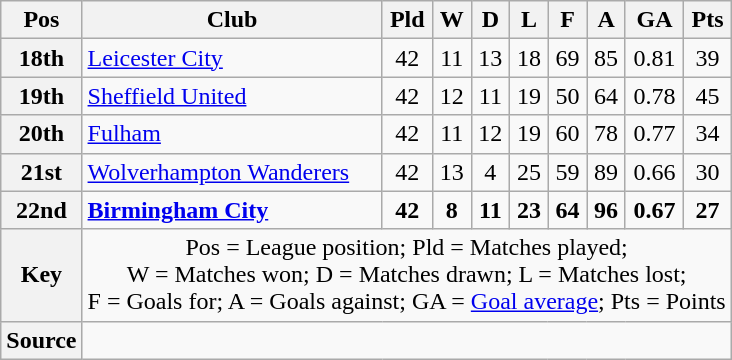<table class="wikitable" style="text-align:center">
<tr>
<th scope="col">Pos</th>
<th scope="col">Club</th>
<th scope="col">Pld</th>
<th scope="col">W</th>
<th scope="col">D</th>
<th scope="col">L</th>
<th scope="col">F</th>
<th scope="col">A</th>
<th scope="col">GA</th>
<th scope="col">Pts</th>
</tr>
<tr>
<th scope="row">18th</th>
<td align="left"><a href='#'>Leicester City</a></td>
<td>42</td>
<td>11</td>
<td>13</td>
<td>18</td>
<td>69</td>
<td>85</td>
<td>0.81</td>
<td>39</td>
</tr>
<tr>
<th scope="row">19th</th>
<td align="left"><a href='#'>Sheffield United</a></td>
<td>42</td>
<td>12</td>
<td>11</td>
<td>19</td>
<td>50</td>
<td>64</td>
<td>0.78</td>
<td>45</td>
</tr>
<tr>
<th scope="row">20th</th>
<td align="left"><a href='#'>Fulham</a></td>
<td>42</td>
<td>11</td>
<td>12</td>
<td>19</td>
<td>60</td>
<td>78</td>
<td>0.77</td>
<td>34</td>
</tr>
<tr>
<th scope="row">21st</th>
<td align="left"><a href='#'>Wolverhampton Wanderers</a></td>
<td>42</td>
<td>13</td>
<td>4</td>
<td>25</td>
<td>59</td>
<td>89</td>
<td>0.66</td>
<td>30</td>
</tr>
<tr style="font-weight:bold">
<th scope="row">22nd</th>
<td align="left"><a href='#'>Birmingham City</a></td>
<td>42</td>
<td>8</td>
<td>11</td>
<td>23</td>
<td>64</td>
<td>96</td>
<td>0.67</td>
<td>27</td>
</tr>
<tr>
<th scope="row">Key</th>
<td colspan="9">Pos = League position; Pld = Matches played;<br>W = Matches won; D = Matches drawn; L = Matches lost;<br>F = Goals for; A = Goals against; GA = <a href='#'>Goal average</a>; Pts = Points</td>
</tr>
<tr>
<th scope="row">Source</th>
<td colspan="9"></td>
</tr>
</table>
